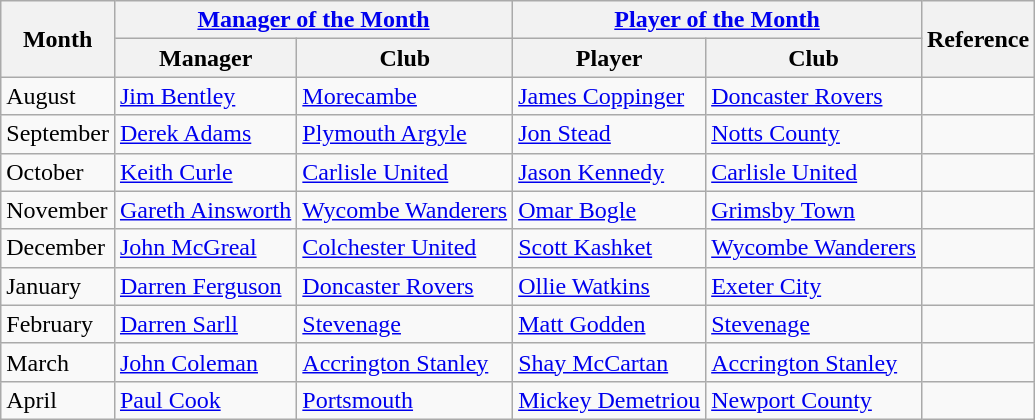<table class="wikitable">
<tr>
<th rowspan="2">Month</th>
<th colspan="2"><a href='#'>Manager of the Month</a></th>
<th colspan="2"><a href='#'>Player of the Month</a></th>
<th rowspan="2">Reference</th>
</tr>
<tr>
<th>Manager</th>
<th>Club</th>
<th>Player</th>
<th>Club</th>
</tr>
<tr>
<td>August</td>
<td> <a href='#'>Jim Bentley</a></td>
<td><a href='#'>Morecambe</a></td>
<td> <a href='#'>James Coppinger</a></td>
<td><a href='#'>Doncaster Rovers</a></td>
<td></td>
</tr>
<tr>
<td>September</td>
<td> <a href='#'>Derek Adams</a></td>
<td><a href='#'>Plymouth Argyle</a></td>
<td> <a href='#'>Jon Stead</a></td>
<td><a href='#'>Notts County</a></td>
<td></td>
</tr>
<tr>
<td>October</td>
<td> <a href='#'>Keith Curle</a></td>
<td><a href='#'>Carlisle United</a></td>
<td> <a href='#'>Jason Kennedy</a></td>
<td><a href='#'>Carlisle United</a></td>
<td></td>
</tr>
<tr>
<td>November</td>
<td> <a href='#'>Gareth Ainsworth</a></td>
<td><a href='#'>Wycombe Wanderers</a></td>
<td> <a href='#'>Omar Bogle</a></td>
<td><a href='#'>Grimsby Town</a></td>
<td></td>
</tr>
<tr>
<td>December</td>
<td> <a href='#'>John McGreal</a></td>
<td><a href='#'>Colchester United</a></td>
<td> <a href='#'>Scott Kashket</a></td>
<td><a href='#'>Wycombe Wanderers</a></td>
<td></td>
</tr>
<tr>
<td>January</td>
<td> <a href='#'>Darren Ferguson</a></td>
<td><a href='#'>Doncaster Rovers</a></td>
<td> <a href='#'>Ollie Watkins</a></td>
<td><a href='#'>Exeter City</a></td>
<td></td>
</tr>
<tr>
<td>February</td>
<td> <a href='#'>Darren Sarll</a></td>
<td><a href='#'>Stevenage</a></td>
<td> <a href='#'>Matt Godden</a></td>
<td><a href='#'>Stevenage</a></td>
<td></td>
</tr>
<tr>
<td>March</td>
<td> <a href='#'>John Coleman</a></td>
<td><a href='#'>Accrington Stanley</a></td>
<td> <a href='#'>Shay McCartan</a></td>
<td><a href='#'>Accrington Stanley</a></td>
<td></td>
</tr>
<tr>
<td>April</td>
<td> <a href='#'>Paul Cook</a></td>
<td><a href='#'>Portsmouth</a></td>
<td> <a href='#'>Mickey Demetriou</a></td>
<td><a href='#'>Newport County</a></td>
<td></td>
</tr>
</table>
